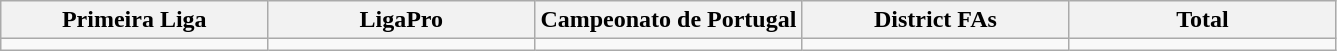<table class="wikitable">
<tr>
<th width="20%">Primeira Liga</th>
<th width="20%">LigaPro</th>
<th width="20%">Campeonato de Portugal</th>
<th width="20%">District FAs</th>
<th width="20%">Total</th>
</tr>
<tr>
<td></td>
<td></td>
<td></td>
<td></td>
<td></td>
</tr>
</table>
